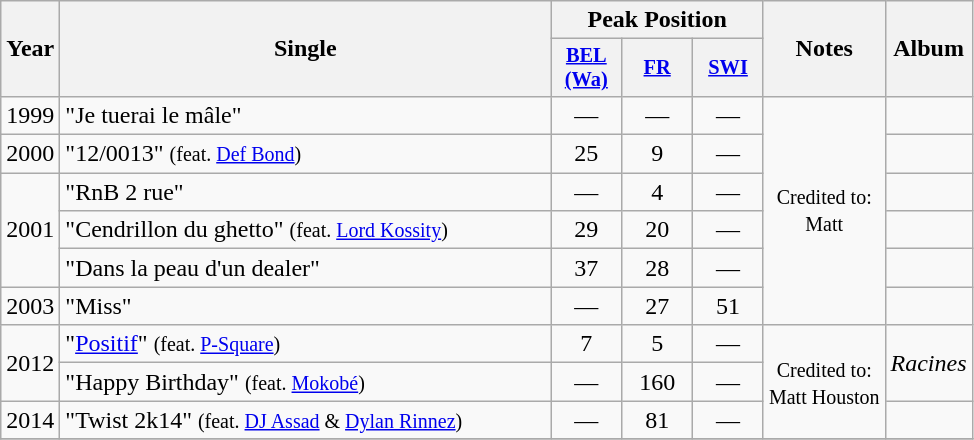<table class="wikitable plainrowheaders" style="text-align:center;" border="1">
<tr>
<th scope="col" rowspan="2">Year</th>
<th scope="col" rowspan="2" style="width:20em;">Single</th>
<th scope="col" colspan="3">Peak Position</th>
<th scope="col" rowspan="2">Notes</th>
<th scope="col" rowspan="2">Album</th>
</tr>
<tr>
<th scope="col" style="width:3em;font-size:85%;"><a href='#'>BEL <br>(Wa)</a><br></th>
<th scope="col" style="width:3em;font-size:85%;"><a href='#'>FR</a><br></th>
<th scope="col" style="width:3em;font-size:85%;"><a href='#'>SWI</a></th>
</tr>
<tr>
<td>1999</td>
<td style="text-align:left;">"Je tuerai le mâle"</td>
<td>—</td>
<td>—</td>
<td>—</td>
<td style="text-align:center;" rowspan=6><small>Credited to:<br> Matt</small></td>
<td style="text-align:left;"></td>
</tr>
<tr>
<td>2000</td>
<td style="text-align:left;">"12/0013" <small>(feat. <a href='#'>Def Bond</a>)</small></td>
<td>25</td>
<td>9</td>
<td>—</td>
<td style="text-align:left;"></td>
</tr>
<tr>
<td rowspan="3">2001</td>
<td style="text-align:left;">"RnB 2 rue"</td>
<td>—</td>
<td>4</td>
<td>—</td>
<td style="text-align:left;"></td>
</tr>
<tr>
<td style="text-align:left;">"Cendrillon du ghetto" <small>(feat. <a href='#'>Lord Kossity</a>)</small></td>
<td>29</td>
<td>20</td>
<td>—</td>
<td style="text-align:left;"></td>
</tr>
<tr>
<td style="text-align:left;">"Dans la peau d'un dealer"</td>
<td>37</td>
<td>28</td>
<td>—</td>
<td style="text-align:left;"></td>
</tr>
<tr>
<td>2003</td>
<td style="text-align:left;">"Miss"</td>
<td>—</td>
<td>27</td>
<td>51</td>
<td style="text-align:left;"></td>
</tr>
<tr>
<td rowspan=2>2012</td>
<td style="text-align:left;">"<a href='#'>Positif</a>" <small>(feat. <a href='#'>P-Square</a>)</small></td>
<td>7</td>
<td>5</td>
<td>—</td>
<td style="text-align:center;" rowspan=3><small>Credited to:<br> Matt Houston</small></td>
<td rowspan=2 style="text-align:left;"><em>Racines</em></td>
</tr>
<tr>
<td style="text-align:left;">"Happy Birthday" <small>(feat. <a href='#'>Mokobé</a>)</small></td>
<td>—</td>
<td>160</td>
<td>—</td>
</tr>
<tr>
<td rowspan=1>2014</td>
<td style="text-align:left;">"Twist 2k14" <small>(feat. <a href='#'>DJ Assad</a> & <a href='#'>Dylan Rinnez</a>)</small></td>
<td>—</td>
<td>81</td>
<td>—</td>
<td rowspan=1 style="text-align:left;"></td>
</tr>
<tr>
</tr>
</table>
